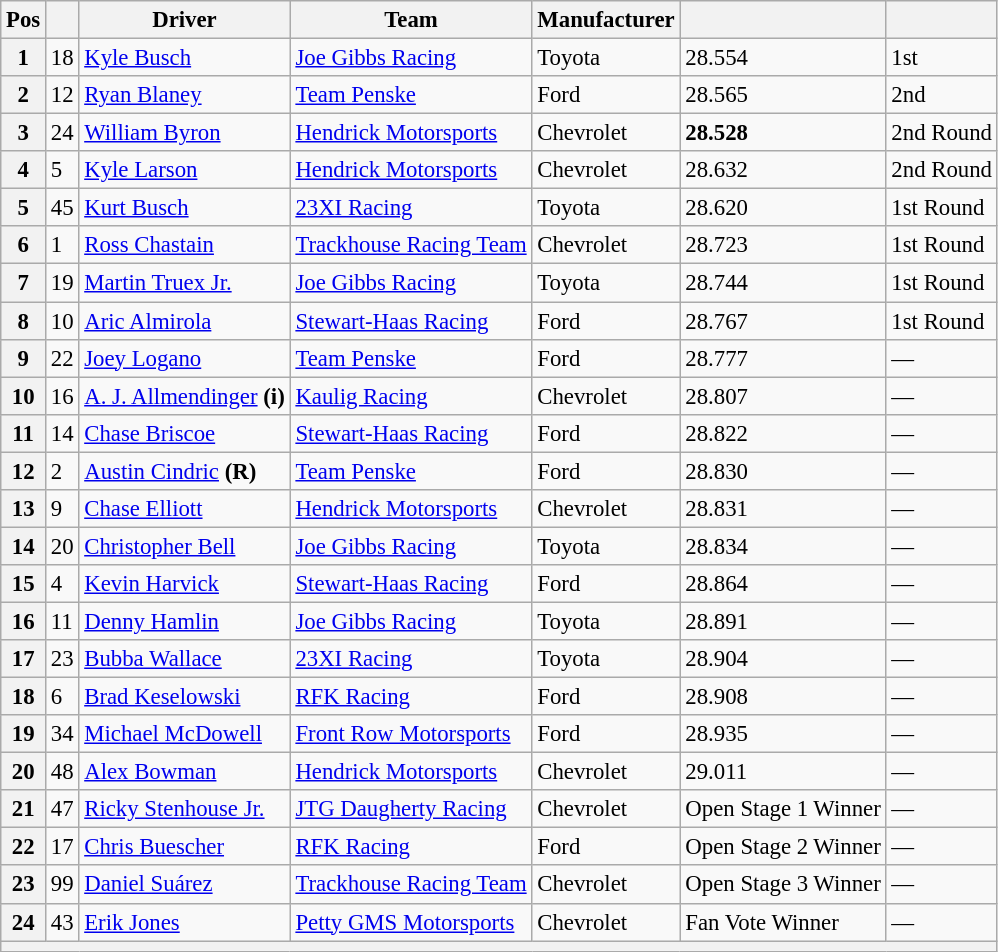<table class="wikitable" style="font-size:95%">
<tr>
<th>Pos</th>
<th></th>
<th>Driver</th>
<th>Team</th>
<th>Manufacturer</th>
<th></th>
<th></th>
</tr>
<tr>
<th>1</th>
<td>18</td>
<td><a href='#'>Kyle Busch</a></td>
<td><a href='#'>Joe Gibbs Racing</a></td>
<td>Toyota</td>
<td>28.554</td>
<td>1st</td>
</tr>
<tr>
<th>2</th>
<td>12</td>
<td><a href='#'>Ryan Blaney</a></td>
<td><a href='#'>Team Penske</a></td>
<td>Ford</td>
<td>28.565</td>
<td>2nd</td>
</tr>
<tr>
<th>3</th>
<td>24</td>
<td><a href='#'>William Byron</a></td>
<td><a href='#'>Hendrick Motorsports</a></td>
<td>Chevrolet</td>
<td><strong>28.528</strong></td>
<td>2nd Round</td>
</tr>
<tr>
<th>4</th>
<td>5</td>
<td><a href='#'>Kyle Larson</a></td>
<td><a href='#'>Hendrick Motorsports</a></td>
<td>Chevrolet</td>
<td>28.632</td>
<td>2nd Round</td>
</tr>
<tr>
<th>5</th>
<td>45</td>
<td><a href='#'>Kurt Busch</a></td>
<td><a href='#'>23XI Racing</a></td>
<td>Toyota</td>
<td>28.620</td>
<td>1st Round</td>
</tr>
<tr>
<th>6</th>
<td>1</td>
<td><a href='#'>Ross Chastain</a></td>
<td><a href='#'>Trackhouse Racing Team</a></td>
<td>Chevrolet</td>
<td>28.723</td>
<td>1st Round</td>
</tr>
<tr>
<th>7</th>
<td>19</td>
<td><a href='#'>Martin Truex Jr.</a></td>
<td><a href='#'>Joe Gibbs Racing</a></td>
<td>Toyota</td>
<td>28.744</td>
<td>1st Round</td>
</tr>
<tr>
<th>8</th>
<td>10</td>
<td><a href='#'>Aric Almirola</a></td>
<td><a href='#'>Stewart-Haas Racing</a></td>
<td>Ford</td>
<td>28.767</td>
<td>1st Round</td>
</tr>
<tr>
<th>9</th>
<td>22</td>
<td><a href='#'>Joey Logano</a></td>
<td><a href='#'>Team Penske</a></td>
<td>Ford</td>
<td>28.777</td>
<td>—</td>
</tr>
<tr>
<th>10</th>
<td>16</td>
<td><a href='#'>A. J. Allmendinger</a> <strong>(i)</strong></td>
<td><a href='#'>Kaulig Racing</a></td>
<td>Chevrolet</td>
<td>28.807</td>
<td>—</td>
</tr>
<tr>
<th>11</th>
<td>14</td>
<td><a href='#'>Chase Briscoe</a></td>
<td><a href='#'>Stewart-Haas Racing</a></td>
<td>Ford</td>
<td>28.822</td>
<td>—</td>
</tr>
<tr>
<th>12</th>
<td>2</td>
<td><a href='#'>Austin Cindric</a> <strong>(R)</strong></td>
<td><a href='#'>Team Penske</a></td>
<td>Ford</td>
<td>28.830</td>
<td>—</td>
</tr>
<tr>
<th>13</th>
<td>9</td>
<td><a href='#'>Chase Elliott</a></td>
<td><a href='#'>Hendrick Motorsports</a></td>
<td>Chevrolet</td>
<td>28.831</td>
<td>—</td>
</tr>
<tr>
<th>14</th>
<td>20</td>
<td><a href='#'>Christopher Bell</a></td>
<td><a href='#'>Joe Gibbs Racing</a></td>
<td>Toyota</td>
<td>28.834</td>
<td>—</td>
</tr>
<tr>
<th>15</th>
<td>4</td>
<td><a href='#'>Kevin Harvick</a></td>
<td><a href='#'>Stewart-Haas Racing</a></td>
<td>Ford</td>
<td>28.864</td>
<td>—</td>
</tr>
<tr>
<th>16</th>
<td>11</td>
<td><a href='#'>Denny Hamlin</a></td>
<td><a href='#'>Joe Gibbs Racing</a></td>
<td>Toyota</td>
<td>28.891</td>
<td>—</td>
</tr>
<tr>
<th>17</th>
<td>23</td>
<td><a href='#'>Bubba Wallace</a></td>
<td><a href='#'>23XI Racing</a></td>
<td>Toyota</td>
<td>28.904</td>
<td>—</td>
</tr>
<tr>
<th>18</th>
<td>6</td>
<td><a href='#'>Brad Keselowski</a></td>
<td><a href='#'>RFK Racing</a></td>
<td>Ford</td>
<td>28.908</td>
<td>—</td>
</tr>
<tr>
<th>19</th>
<td>34</td>
<td><a href='#'>Michael McDowell</a></td>
<td><a href='#'>Front Row Motorsports</a></td>
<td>Ford</td>
<td>28.935</td>
<td>—</td>
</tr>
<tr>
<th>20</th>
<td>48</td>
<td><a href='#'>Alex Bowman</a></td>
<td><a href='#'>Hendrick Motorsports</a></td>
<td>Chevrolet</td>
<td>29.011</td>
<td>—</td>
</tr>
<tr>
<th>21</th>
<td>47</td>
<td><a href='#'>Ricky Stenhouse Jr.</a></td>
<td><a href='#'>JTG Daugherty Racing</a></td>
<td>Chevrolet</td>
<td>Open Stage 1 Winner</td>
<td>—</td>
</tr>
<tr>
<th>22</th>
<td>17</td>
<td><a href='#'>Chris Buescher</a></td>
<td><a href='#'>RFK Racing</a></td>
<td>Ford</td>
<td>Open Stage 2 Winner</td>
<td>—</td>
</tr>
<tr>
<th>23</th>
<td>99</td>
<td><a href='#'>Daniel Suárez</a></td>
<td><a href='#'>Trackhouse Racing Team</a></td>
<td>Chevrolet</td>
<td>Open Stage 3 Winner</td>
<td>—</td>
</tr>
<tr>
<th>24</th>
<td>43</td>
<td><a href='#'>Erik Jones</a></td>
<td><a href='#'>Petty GMS Motorsports</a></td>
<td>Chevrolet</td>
<td>Fan Vote Winner</td>
<td>—</td>
</tr>
<tr>
<th colspan="7"></th>
</tr>
</table>
